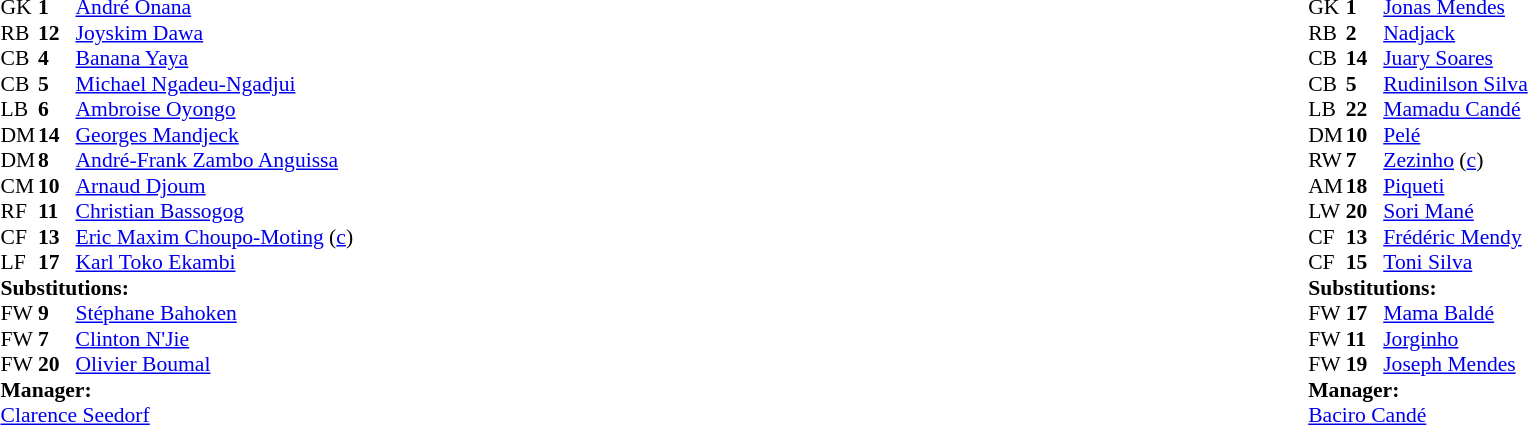<table width="100%">
<tr>
<td valign="top" width="40%"><br><table style="font-size:90%" cellspacing="0" cellpadding="0">
<tr>
<th width=25></th>
<th width=25></th>
</tr>
<tr>
<td>GK</td>
<td><strong>1</strong></td>
<td><a href='#'>André Onana</a></td>
</tr>
<tr>
<td>RB</td>
<td><strong>12</strong></td>
<td><a href='#'>Joyskim Dawa</a></td>
</tr>
<tr>
<td>CB</td>
<td><strong>4</strong></td>
<td><a href='#'>Banana Yaya</a></td>
</tr>
<tr>
<td>CB</td>
<td><strong>5</strong></td>
<td><a href='#'>Michael Ngadeu-Ngadjui</a></td>
<td></td>
</tr>
<tr>
<td>LB</td>
<td><strong>6</strong></td>
<td><a href='#'>Ambroise Oyongo</a></td>
</tr>
<tr>
<td>DM</td>
<td><strong>14</strong></td>
<td><a href='#'>Georges Mandjeck</a></td>
</tr>
<tr>
<td>DM</td>
<td><strong>8</strong></td>
<td><a href='#'>André-Frank Zambo Anguissa</a></td>
</tr>
<tr>
<td>CM</td>
<td><strong>10</strong></td>
<td><a href='#'>Arnaud Djoum</a></td>
<td></td>
<td></td>
</tr>
<tr>
<td>RF</td>
<td><strong>11</strong></td>
<td><a href='#'>Christian Bassogog</a></td>
</tr>
<tr>
<td>CF</td>
<td><strong>13</strong></td>
<td><a href='#'>Eric Maxim Choupo-Moting</a> (<a href='#'>c</a>)</td>
<td></td>
<td></td>
</tr>
<tr>
<td>LF</td>
<td><strong>17</strong></td>
<td><a href='#'>Karl Toko Ekambi</a></td>
<td></td>
<td></td>
</tr>
<tr>
<td colspan=3><strong>Substitutions:</strong></td>
</tr>
<tr>
<td>FW</td>
<td><strong>9</strong></td>
<td><a href='#'>Stéphane Bahoken</a></td>
<td></td>
<td></td>
</tr>
<tr>
<td>FW</td>
<td><strong>7</strong></td>
<td><a href='#'>Clinton N'Jie</a></td>
<td></td>
<td></td>
</tr>
<tr>
<td>FW</td>
<td><strong>20</strong></td>
<td><a href='#'>Olivier Boumal</a></td>
<td></td>
<td></td>
</tr>
<tr>
<td colspan=3><strong>Manager:</strong></td>
</tr>
<tr>
<td colspan=3> <a href='#'>Clarence Seedorf</a></td>
</tr>
</table>
</td>
<td valign="top"></td>
<td valign="top" width="50%"><br><table style="font-size:90%; margin:auto" cellspacing="0" cellpadding="0">
<tr>
<th width=25></th>
<th width=25></th>
</tr>
<tr>
<td>GK</td>
<td><strong>1</strong></td>
<td><a href='#'>Jonas Mendes</a></td>
</tr>
<tr>
<td>RB</td>
<td><strong>2</strong></td>
<td><a href='#'>Nadjack</a></td>
</tr>
<tr>
<td>CB</td>
<td><strong>14</strong></td>
<td><a href='#'>Juary Soares</a></td>
</tr>
<tr>
<td>CB</td>
<td><strong>5</strong></td>
<td><a href='#'>Rudinilson Silva</a></td>
<td></td>
</tr>
<tr>
<td>LB</td>
<td><strong>22</strong></td>
<td><a href='#'>Mamadu Candé</a></td>
</tr>
<tr>
<td>DM</td>
<td><strong>10</strong></td>
<td><a href='#'>Pelé</a></td>
</tr>
<tr>
<td>RW</td>
<td><strong>7</strong></td>
<td><a href='#'>Zezinho</a> (<a href='#'>c</a>)</td>
</tr>
<tr>
<td>AM</td>
<td><strong>18</strong></td>
<td><a href='#'>Piqueti</a></td>
<td></td>
<td></td>
</tr>
<tr>
<td>LW</td>
<td><strong>20</strong></td>
<td><a href='#'>Sori Mané</a></td>
</tr>
<tr>
<td>CF</td>
<td><strong>13</strong></td>
<td><a href='#'>Frédéric Mendy</a></td>
<td></td>
<td></td>
</tr>
<tr>
<td>CF</td>
<td><strong>15</strong></td>
<td><a href='#'>Toni Silva</a></td>
<td></td>
<td></td>
</tr>
<tr>
<td colspan=3><strong>Substitutions:</strong></td>
</tr>
<tr>
<td>FW</td>
<td><strong>17</strong></td>
<td><a href='#'>Mama Baldé</a></td>
<td></td>
<td></td>
</tr>
<tr>
<td>FW</td>
<td><strong>11</strong></td>
<td><a href='#'>Jorginho</a></td>
<td></td>
<td></td>
</tr>
<tr>
<td>FW</td>
<td><strong>19</strong></td>
<td><a href='#'>Joseph Mendes</a></td>
<td></td>
<td></td>
</tr>
<tr>
<td colspan=3><strong>Manager:</strong></td>
</tr>
<tr>
<td colspan=3><a href='#'>Baciro Candé</a></td>
</tr>
</table>
</td>
</tr>
</table>
